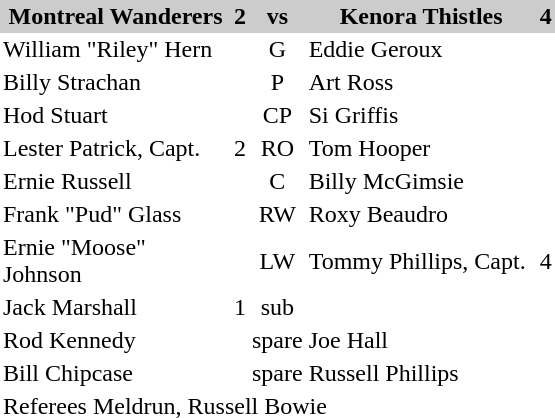<table cellpadding=2 cellspacing=0 border=0 style="margin-left: 0.5in">
<tr bgcolor=#cccccc>
<th width=150>Montreal Wanderers</th>
<th>2</th>
<th width=30>vs</th>
<th width=150>Kenora Thistles</th>
<th>4</th>
</tr>
<tr>
<td>William "Riley" Hern</td>
<td></td>
<td align=center>G</td>
<td>Eddie Geroux</td>
<td></td>
<td></td>
</tr>
<tr>
<td>Billy Strachan</td>
<td></td>
<td align=center>P</td>
<td>Art Ross</td>
<td></td>
<td></td>
</tr>
<tr>
<td>Hod Stuart</td>
<td></td>
<td align=center>CP</td>
<td>Si Griffis</td>
<td></td>
<td></td>
</tr>
<tr>
<td>Lester Patrick, Capt.</td>
<td>2</td>
<td align=center>RO</td>
<td>Tom Hooper</td>
<td></td>
<td></td>
</tr>
<tr>
<td>Ernie Russell</td>
<td></td>
<td align=center>C</td>
<td>Billy McGimsie</td>
<td></td>
<td></td>
</tr>
<tr>
<td>Frank "Pud" Glass</td>
<td></td>
<td align=center>RW</td>
<td>Roxy Beaudro</td>
<td></td>
<td></td>
</tr>
<tr>
<td>Ernie "Moose" Johnson</td>
<td></td>
<td align=center>LW</td>
<td>Tommy Phillips, Capt.</td>
<td>4</td>
<td></td>
</tr>
<tr>
<td>Jack Marshall</td>
<td>1</td>
<td align=center>sub</td>
<td></td>
</tr>
<tr>
<td>Rod Kennedy</td>
<td></td>
<td align=center>spare</td>
<td>Joe Hall</td>
</tr>
<tr>
<td>Bill Chipcase</td>
<td></td>
<td align=center>spare</td>
<td>Russell Phillips</td>
</tr>
<tr>
<td colspan="5">Referees Meldrun, Russell Bowie</td>
</tr>
<tr>
</tr>
</table>
